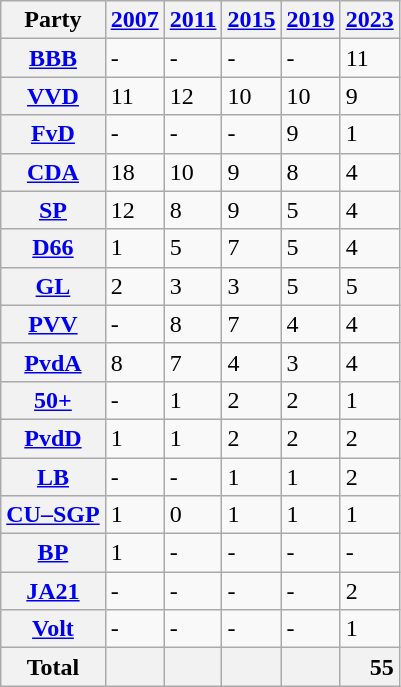<table class="wikitable sortable defaultright">
<tr>
<th scope="col">Party</th>
<th scope="col"><a href='#'>2007</a></th>
<th scope="col"><a href='#'>2011</a></th>
<th scope="col"><a href='#'>2015</a></th>
<th scope="col"><a href='#'>2019</a></th>
<th scope="col"><a href='#'>2023</a></th>
</tr>
<tr>
<th scope="col"><a href='#'>BBB</a></th>
<td>-</td>
<td>-</td>
<td>-</td>
<td>-</td>
<td>11</td>
</tr>
<tr>
<th scope="col"><a href='#'>VVD</a></th>
<td>11</td>
<td>12</td>
<td>10</td>
<td>10</td>
<td>9</td>
</tr>
<tr>
<th scope="col"><a href='#'>FvD</a></th>
<td>-</td>
<td>-</td>
<td>-</td>
<td>9</td>
<td>1</td>
</tr>
<tr>
<th scope="col"><a href='#'>CDA</a></th>
<td>18</td>
<td>10</td>
<td>9</td>
<td>8</td>
<td>4</td>
</tr>
<tr>
<th scope="col"><a href='#'>SP</a></th>
<td>12</td>
<td>8</td>
<td>9</td>
<td>5</td>
<td>4</td>
</tr>
<tr>
<th scope="col"><a href='#'>D66</a></th>
<td>1</td>
<td>5</td>
<td>7</td>
<td>5</td>
<td>4</td>
</tr>
<tr>
<th scope="col"><a href='#'>GL</a></th>
<td>2</td>
<td>3</td>
<td>3</td>
<td>5</td>
<td>5</td>
</tr>
<tr>
<th scope="col"><a href='#'>PVV</a></th>
<td>-</td>
<td>8</td>
<td>7</td>
<td>4</td>
<td>4</td>
</tr>
<tr>
<th scope="col"><a href='#'>PvdA</a></th>
<td>8</td>
<td>7</td>
<td>4</td>
<td>3</td>
<td>4</td>
</tr>
<tr>
<th scope="col"><a href='#'>50+</a></th>
<td>-</td>
<td>1</td>
<td>2</td>
<td>2</td>
<td>1</td>
</tr>
<tr>
<th scope="col"><a href='#'>PvdD</a></th>
<td>1</td>
<td>1</td>
<td>2</td>
<td>2</td>
<td>2</td>
</tr>
<tr>
<th scope="col"><a href='#'>LB</a></th>
<td>-</td>
<td>-</td>
<td>1</td>
<td>1</td>
<td>2</td>
</tr>
<tr>
<th scope="col"><a href='#'>CU–SGP</a></th>
<td>1</td>
<td>0</td>
<td>1</td>
<td>1</td>
<td>1</td>
</tr>
<tr>
<th scope="col"><a href='#'>BP</a></th>
<td>1</td>
<td>-</td>
<td>-</td>
<td>-</td>
<td>-</td>
</tr>
<tr>
<th scope="col"><a href='#'>JA21</a></th>
<td>-</td>
<td>-</td>
<td>-</td>
<td>-</td>
<td>2</td>
</tr>
<tr>
<th scope="col"><a href='#'>Volt</a></th>
<td>-</td>
<td>-</td>
<td>-</td>
<td>-</td>
<td>1</td>
</tr>
<tr class=sortbottom>
<th>Total</th>
<th style="text-align:right"></th>
<th style="text-align:right"></th>
<th style="text-align:right"></th>
<th style="text-align:right"></th>
<th style="text-align:right">55</th>
</tr>
</table>
